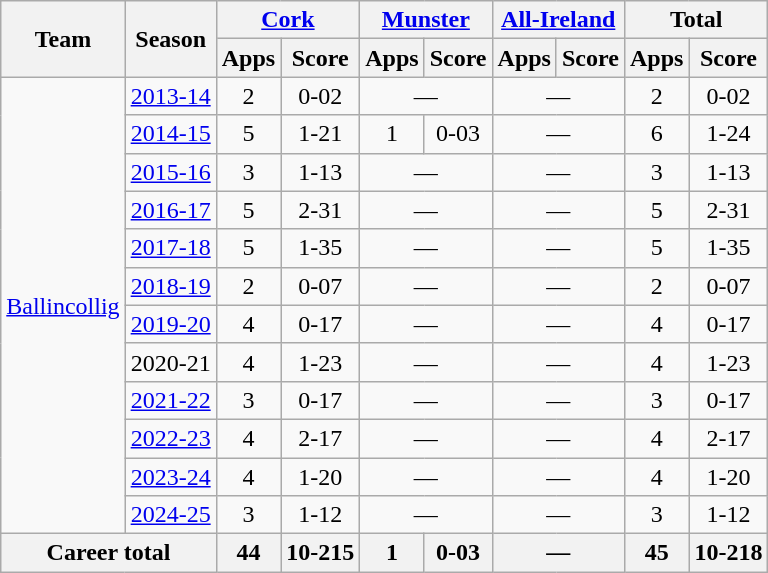<table class="wikitable" style="text-align:center">
<tr>
<th rowspan="2">Team</th>
<th rowspan="2">Season</th>
<th colspan="2"><a href='#'>Cork</a></th>
<th colspan="2"><a href='#'>Munster</a></th>
<th colspan="2"><a href='#'>All-Ireland</a></th>
<th colspan="2">Total</th>
</tr>
<tr>
<th>Apps</th>
<th>Score</th>
<th>Apps</th>
<th>Score</th>
<th>Apps</th>
<th>Score</th>
<th>Apps</th>
<th>Score</th>
</tr>
<tr>
<td rowspan="12"><a href='#'>Ballincollig</a></td>
<td><a href='#'>2013-14</a></td>
<td>2</td>
<td>0-02</td>
<td colspan=2>—</td>
<td colspan=2>—</td>
<td>2</td>
<td>0-02</td>
</tr>
<tr>
<td><a href='#'>2014-15</a></td>
<td>5</td>
<td>1-21</td>
<td>1</td>
<td>0-03</td>
<td colspan=2>—</td>
<td>6</td>
<td>1-24</td>
</tr>
<tr>
<td><a href='#'>2015-16</a></td>
<td>3</td>
<td>1-13</td>
<td colspan=2>—</td>
<td colspan=2>—</td>
<td>3</td>
<td>1-13</td>
</tr>
<tr>
<td><a href='#'>2016-17</a></td>
<td>5</td>
<td>2-31</td>
<td colspan=2>—</td>
<td colspan=2>—</td>
<td>5</td>
<td>2-31</td>
</tr>
<tr>
<td><a href='#'>2017-18</a></td>
<td>5</td>
<td>1-35</td>
<td colspan=2>—</td>
<td colspan=2>—</td>
<td>5</td>
<td>1-35</td>
</tr>
<tr>
<td><a href='#'>2018-19</a></td>
<td>2</td>
<td>0-07</td>
<td colspan=2>—</td>
<td colspan=2>—</td>
<td>2</td>
<td>0-07</td>
</tr>
<tr>
<td><a href='#'>2019-20</a></td>
<td>4</td>
<td>0-17</td>
<td colspan=2>—</td>
<td colspan=2>—</td>
<td>4</td>
<td>0-17</td>
</tr>
<tr>
<td>2020-21</td>
<td>4</td>
<td>1-23</td>
<td colspan=2>—</td>
<td colspan=2>—</td>
<td>4</td>
<td>1-23</td>
</tr>
<tr>
<td><a href='#'>2021-22</a></td>
<td>3</td>
<td>0-17</td>
<td colspan=2>—</td>
<td colspan=2>—</td>
<td>3</td>
<td>0-17</td>
</tr>
<tr>
<td><a href='#'>2022-23</a></td>
<td>4</td>
<td>2-17</td>
<td colspan=2>—</td>
<td colspan=2>—</td>
<td>4</td>
<td>2-17</td>
</tr>
<tr>
<td><a href='#'>2023-24</a></td>
<td>4</td>
<td>1-20</td>
<td colspan=2>—</td>
<td colspan=2>—</td>
<td>4</td>
<td>1-20</td>
</tr>
<tr>
<td><a href='#'>2024-25</a></td>
<td>3</td>
<td>1-12</td>
<td colspan=2>—</td>
<td colspan=2>—</td>
<td>3</td>
<td>1-12</td>
</tr>
<tr>
<th colspan="2">Career total</th>
<th>44</th>
<th>10-215</th>
<th>1</th>
<th>0-03</th>
<th colspan=2>—</th>
<th>45</th>
<th>10-218</th>
</tr>
</table>
